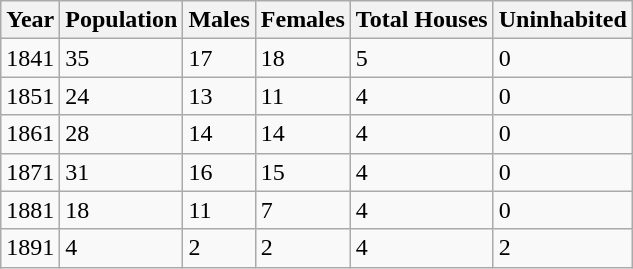<table class="wikitable">
<tr>
<th>Year</th>
<th>Population</th>
<th>Males</th>
<th>Females</th>
<th>Total Houses</th>
<th>Uninhabited</th>
</tr>
<tr>
<td>1841</td>
<td>35</td>
<td>17</td>
<td>18</td>
<td>5</td>
<td>0</td>
</tr>
<tr>
<td>1851</td>
<td>24</td>
<td>13</td>
<td>11</td>
<td>4</td>
<td>0</td>
</tr>
<tr>
<td>1861</td>
<td>28</td>
<td>14</td>
<td>14</td>
<td>4</td>
<td>0</td>
</tr>
<tr>
<td>1871</td>
<td>31</td>
<td>16</td>
<td>15</td>
<td>4</td>
<td>0</td>
</tr>
<tr>
<td>1881</td>
<td>18</td>
<td>11</td>
<td>7</td>
<td>4</td>
<td>0</td>
</tr>
<tr>
<td>1891</td>
<td>4</td>
<td>2</td>
<td>2</td>
<td>4</td>
<td>2</td>
</tr>
</table>
